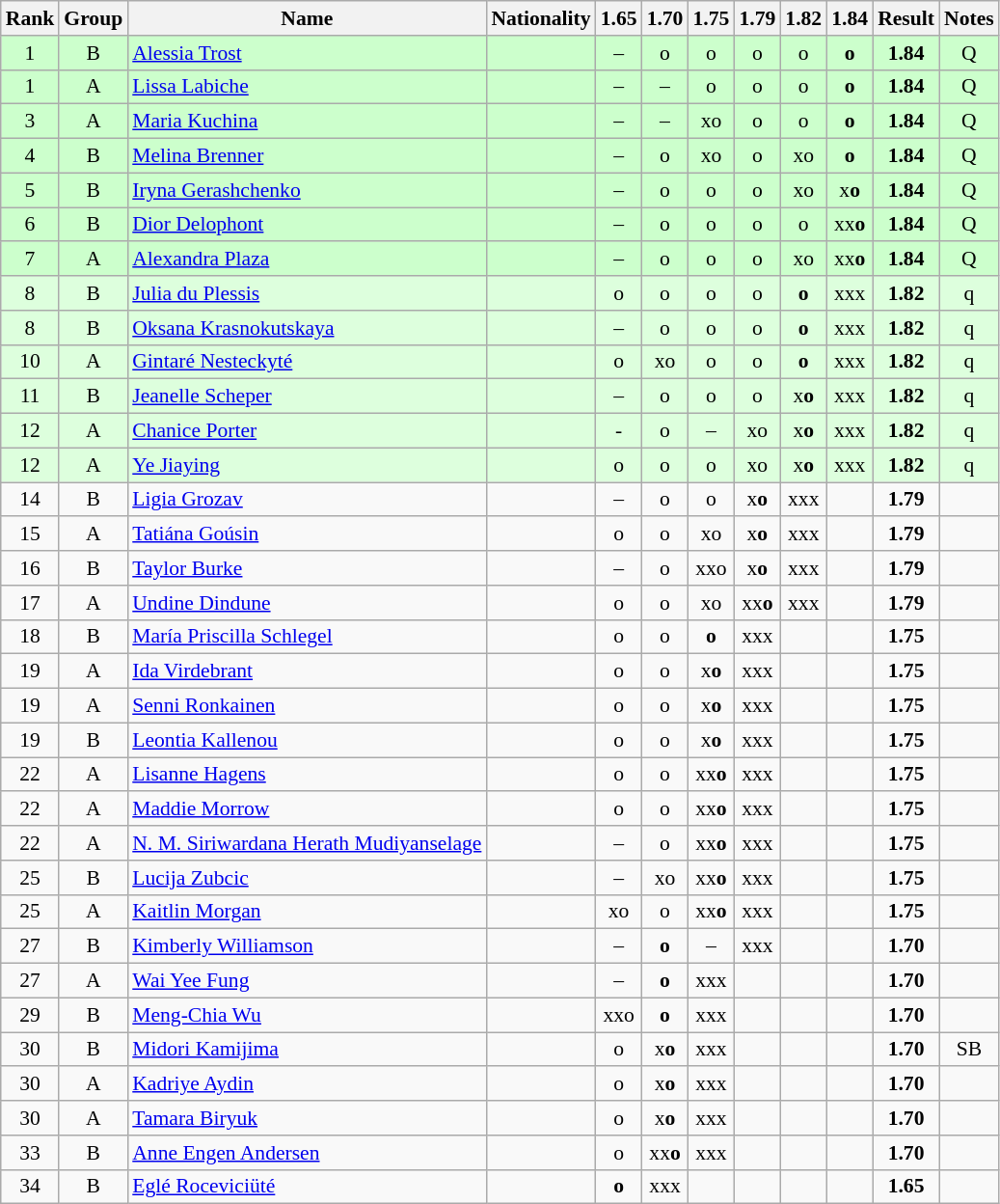<table class="wikitable sortable" style="text-align:center;font-size:90%">
<tr>
<th>Rank</th>
<th>Group</th>
<th>Name</th>
<th>Nationality</th>
<th>1.65</th>
<th>1.70</th>
<th>1.75</th>
<th>1.79</th>
<th>1.82</th>
<th>1.84</th>
<th>Result</th>
<th>Notes</th>
</tr>
<tr bgcolor=ccffcc>
<td>1</td>
<td>B</td>
<td align="left"><a href='#'>Alessia Trost</a></td>
<td align=left></td>
<td>–</td>
<td>o</td>
<td>o</td>
<td>o</td>
<td>o</td>
<td><strong>o</strong></td>
<td><strong>1.84</strong></td>
<td>Q</td>
</tr>
<tr bgcolor=ccffcc>
<td>1</td>
<td>A</td>
<td align="left"><a href='#'>Lissa Labiche</a></td>
<td align=left></td>
<td>–</td>
<td>–</td>
<td>o</td>
<td>o</td>
<td>o</td>
<td><strong>o</strong></td>
<td><strong>1.84</strong></td>
<td>Q</td>
</tr>
<tr bgcolor=ccffcc>
<td>3</td>
<td>A</td>
<td align="left"><a href='#'>Maria Kuchina</a></td>
<td align=left></td>
<td>–</td>
<td>–</td>
<td>xo</td>
<td>o</td>
<td>o</td>
<td><strong>o</strong></td>
<td><strong>1.84</strong></td>
<td>Q</td>
</tr>
<tr bgcolor=ccffcc>
<td>4</td>
<td>B</td>
<td align="left"><a href='#'>Melina Brenner</a></td>
<td align=left></td>
<td>–</td>
<td>o</td>
<td>xo</td>
<td>o</td>
<td>xo</td>
<td><strong>o</strong></td>
<td><strong>1.84</strong></td>
<td>Q</td>
</tr>
<tr bgcolor=ccffcc>
<td>5</td>
<td>B</td>
<td align="left"><a href='#'>Iryna Gerashchenko</a></td>
<td align=left></td>
<td>–</td>
<td>o</td>
<td>o</td>
<td>o</td>
<td>xo</td>
<td>x<strong>o</strong></td>
<td><strong>1.84</strong></td>
<td>Q</td>
</tr>
<tr bgcolor=ccffcc>
<td>6</td>
<td>B</td>
<td align="left"><a href='#'>Dior Delophont</a></td>
<td align=left></td>
<td>–</td>
<td>o</td>
<td>o</td>
<td>o</td>
<td>o</td>
<td>xx<strong>o</strong></td>
<td><strong>1.84</strong></td>
<td>Q</td>
</tr>
<tr bgcolor=ccffcc>
<td>7</td>
<td>A</td>
<td align="left"><a href='#'>Alexandra Plaza</a></td>
<td align=left></td>
<td>–</td>
<td>o</td>
<td>o</td>
<td>o</td>
<td>xo</td>
<td>xx<strong>o</strong></td>
<td><strong>1.84</strong></td>
<td>Q</td>
</tr>
<tr bgcolor=ddffdd>
<td>8</td>
<td>B</td>
<td align="left"><a href='#'>Julia du Plessis</a></td>
<td align=left></td>
<td>o</td>
<td>o</td>
<td>o</td>
<td>o</td>
<td><strong>o</strong></td>
<td>xxx</td>
<td><strong>1.82</strong></td>
<td>q</td>
</tr>
<tr bgcolor=ddffdd>
<td>8</td>
<td>B</td>
<td align="left"><a href='#'>Oksana Krasnokutskaya</a></td>
<td align=left></td>
<td>–</td>
<td>o</td>
<td>o</td>
<td>o</td>
<td><strong>o</strong></td>
<td>xxx</td>
<td><strong>1.82</strong></td>
<td>q</td>
</tr>
<tr bgcolor=ddffdd>
<td>10</td>
<td>A</td>
<td align="left"><a href='#'>Gintaré Nesteckyté</a></td>
<td align=left></td>
<td>o</td>
<td>xo</td>
<td>o</td>
<td>o</td>
<td><strong>o</strong></td>
<td>xxx</td>
<td><strong>1.82</strong></td>
<td>q</td>
</tr>
<tr bgcolor=ddffdd>
<td>11</td>
<td>B</td>
<td align="left"><a href='#'>Jeanelle Scheper</a></td>
<td align=left></td>
<td>–</td>
<td>o</td>
<td>o</td>
<td>o</td>
<td>x<strong>o</strong></td>
<td>xxx</td>
<td><strong>1.82</strong></td>
<td>q</td>
</tr>
<tr bgcolor=ddffdd>
<td>12</td>
<td>A</td>
<td align="left"><a href='#'>Chanice Porter</a></td>
<td align=left></td>
<td>-</td>
<td>o</td>
<td>–</td>
<td>xo</td>
<td>x<strong>o</strong></td>
<td>xxx</td>
<td><strong>1.82</strong></td>
<td>q</td>
</tr>
<tr bgcolor=ddffdd>
<td>12</td>
<td>A</td>
<td align="left"><a href='#'>Ye Jiaying</a></td>
<td align=left></td>
<td>o</td>
<td>o</td>
<td>o</td>
<td>xo</td>
<td>x<strong>o</strong></td>
<td>xxx</td>
<td><strong>1.82</strong></td>
<td>q</td>
</tr>
<tr>
<td>14</td>
<td>B</td>
<td align="left"><a href='#'>Ligia Grozav</a></td>
<td align=left></td>
<td>–</td>
<td>o</td>
<td>o</td>
<td>x<strong>o</strong></td>
<td>xxx</td>
<td></td>
<td><strong>1.79</strong></td>
<td></td>
</tr>
<tr>
<td>15</td>
<td>A</td>
<td align="left"><a href='#'>Tatiána Goúsin</a></td>
<td align=left></td>
<td>o</td>
<td>o</td>
<td>xo</td>
<td>x<strong>o</strong></td>
<td>xxx</td>
<td></td>
<td><strong>1.79</strong></td>
<td></td>
</tr>
<tr>
<td>16</td>
<td>B</td>
<td align="left"><a href='#'>Taylor Burke</a></td>
<td align=left></td>
<td>–</td>
<td>o</td>
<td>xxo</td>
<td>x<strong>o</strong></td>
<td>xxx</td>
<td></td>
<td><strong>1.79</strong></td>
<td></td>
</tr>
<tr>
<td>17</td>
<td>A</td>
<td align="left"><a href='#'>Undine Dindune</a></td>
<td align=left></td>
<td>o</td>
<td>o</td>
<td>xo</td>
<td>xx<strong>o</strong></td>
<td>xxx</td>
<td></td>
<td><strong>1.79</strong></td>
<td></td>
</tr>
<tr>
<td>18</td>
<td>B</td>
<td align="left"><a href='#'>María Priscilla Schlegel</a></td>
<td align=left></td>
<td>o</td>
<td>o</td>
<td><strong>o</strong></td>
<td>xxx</td>
<td></td>
<td></td>
<td><strong>1.75</strong></td>
<td></td>
</tr>
<tr>
<td>19</td>
<td>A</td>
<td align="left"><a href='#'>Ida Virdebrant</a></td>
<td align=left></td>
<td>o</td>
<td>o</td>
<td>x<strong>o</strong></td>
<td>xxx</td>
<td></td>
<td></td>
<td><strong>1.75</strong></td>
<td></td>
</tr>
<tr>
<td>19</td>
<td>A</td>
<td align="left"><a href='#'>Senni Ronkainen</a></td>
<td align=left></td>
<td>o</td>
<td>o</td>
<td>x<strong>o</strong></td>
<td>xxx</td>
<td></td>
<td></td>
<td><strong>1.75</strong></td>
<td></td>
</tr>
<tr>
<td>19</td>
<td>B</td>
<td align="left"><a href='#'>Leontia Kallenou</a></td>
<td align=left></td>
<td>o</td>
<td>o</td>
<td>x<strong>o</strong></td>
<td>xxx</td>
<td></td>
<td></td>
<td><strong>1.75</strong></td>
<td></td>
</tr>
<tr>
<td>22</td>
<td>A</td>
<td align="left"><a href='#'>Lisanne Hagens</a></td>
<td align=left></td>
<td>o</td>
<td>o</td>
<td>xx<strong>o</strong></td>
<td>xxx</td>
<td></td>
<td></td>
<td><strong>1.75</strong></td>
<td></td>
</tr>
<tr>
<td>22</td>
<td>A</td>
<td align="left"><a href='#'>Maddie Morrow</a></td>
<td align=left></td>
<td>o</td>
<td>o</td>
<td>xx<strong>o</strong></td>
<td>xxx</td>
<td></td>
<td></td>
<td><strong>1.75</strong></td>
<td></td>
</tr>
<tr>
<td>22</td>
<td>A</td>
<td align="left"><a href='#'>N. M. Siriwardana Herath Mudiyanselage</a></td>
<td align=left></td>
<td>–</td>
<td>o</td>
<td>xx<strong>o</strong></td>
<td>xxx</td>
<td></td>
<td></td>
<td><strong>1.75</strong></td>
<td></td>
</tr>
<tr>
<td>25</td>
<td>B</td>
<td align="left"><a href='#'>Lucija Zubcic</a></td>
<td align=left></td>
<td>–</td>
<td>xo</td>
<td>xx<strong>o</strong></td>
<td>xxx</td>
<td></td>
<td></td>
<td><strong>1.75</strong></td>
<td></td>
</tr>
<tr>
<td>25</td>
<td>A</td>
<td align="left"><a href='#'>Kaitlin Morgan</a></td>
<td align=left></td>
<td>xo</td>
<td>o</td>
<td>xx<strong>o</strong></td>
<td>xxx</td>
<td></td>
<td></td>
<td><strong>1.75</strong></td>
<td></td>
</tr>
<tr>
<td>27</td>
<td>B</td>
<td align="left"><a href='#'>Kimberly Williamson</a></td>
<td align=left></td>
<td>–</td>
<td><strong>o</strong></td>
<td>–</td>
<td>xxx</td>
<td></td>
<td></td>
<td><strong>1.70</strong></td>
<td></td>
</tr>
<tr>
<td>27</td>
<td>A</td>
<td align="left"><a href='#'>Wai Yee Fung</a></td>
<td align=left></td>
<td>–</td>
<td><strong>o</strong></td>
<td>xxx</td>
<td></td>
<td></td>
<td></td>
<td><strong>1.70</strong></td>
<td></td>
</tr>
<tr>
<td>29</td>
<td>B</td>
<td align="left"><a href='#'>Meng-Chia Wu</a></td>
<td align=left></td>
<td>xxo</td>
<td><strong>o</strong></td>
<td>xxx</td>
<td></td>
<td></td>
<td></td>
<td><strong>1.70</strong></td>
<td></td>
</tr>
<tr>
<td>30</td>
<td>B</td>
<td align="left"><a href='#'>Midori Kamijima</a></td>
<td align=left></td>
<td>o</td>
<td>x<strong>o</strong></td>
<td>xxx</td>
<td></td>
<td></td>
<td></td>
<td><strong>1.70</strong></td>
<td>SB</td>
</tr>
<tr>
<td>30</td>
<td>A</td>
<td align="left"><a href='#'>Kadriye Aydin</a></td>
<td align=left></td>
<td>o</td>
<td>x<strong>o</strong></td>
<td>xxx</td>
<td></td>
<td></td>
<td></td>
<td><strong>1.70</strong></td>
<td></td>
</tr>
<tr>
<td>30</td>
<td>A</td>
<td align="left"><a href='#'>Tamara Biryuk</a></td>
<td align=left></td>
<td>o</td>
<td>x<strong>o</strong></td>
<td>xxx</td>
<td></td>
<td></td>
<td></td>
<td><strong>1.70</strong></td>
<td></td>
</tr>
<tr>
<td>33</td>
<td>B</td>
<td align="left"><a href='#'>Anne Engen Andersen</a></td>
<td align=left></td>
<td>o</td>
<td>xx<strong>o</strong></td>
<td>xxx</td>
<td></td>
<td></td>
<td></td>
<td><strong>1.70</strong></td>
<td></td>
</tr>
<tr>
<td>34</td>
<td>B</td>
<td align="left"><a href='#'>Eglé Roceviciüté</a></td>
<td align=left></td>
<td><strong>o</strong></td>
<td>xxx</td>
<td></td>
<td></td>
<td></td>
<td></td>
<td><strong>1.65</strong></td>
<td></td>
</tr>
</table>
